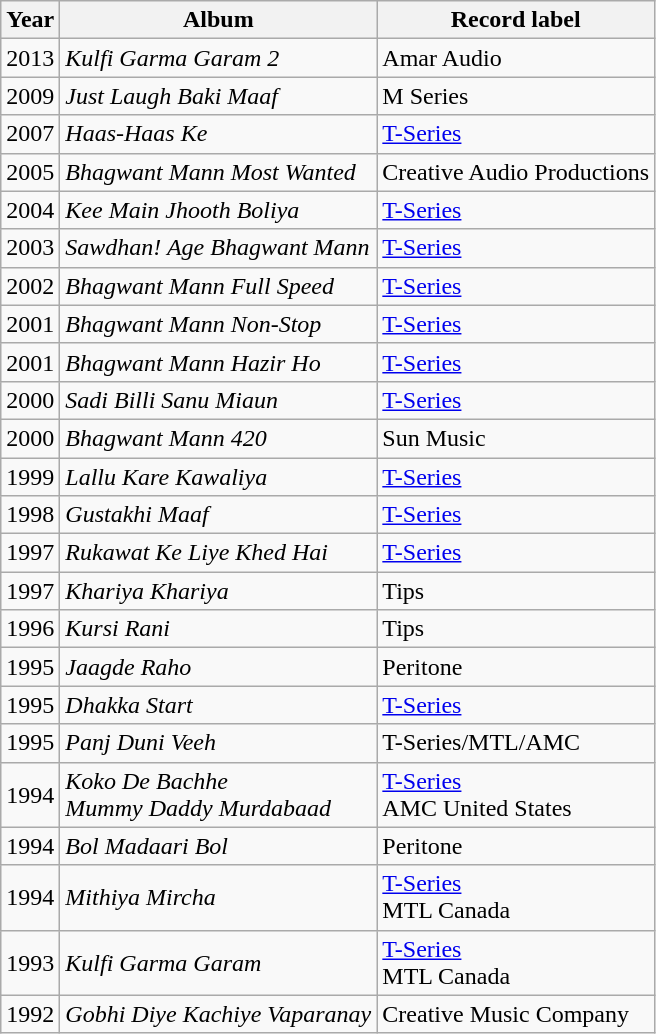<table class="wikitable">
<tr>
<th>Year</th>
<th>Album</th>
<th>Record label</th>
</tr>
<tr>
<td>2013</td>
<td><em>Kulfi Garma Garam 2</em></td>
<td>Amar Audio</td>
</tr>
<tr>
<td>2009</td>
<td><em>Just Laugh Baki Maaf</em></td>
<td>M Series</td>
</tr>
<tr>
<td>2007</td>
<td><em>Haas-Haas Ke</em></td>
<td><a href='#'>T-Series</a></td>
</tr>
<tr>
<td>2005</td>
<td><em>Bhagwant Mann Most Wanted</em></td>
<td>Creative Audio Productions</td>
</tr>
<tr>
<td>2004</td>
<td><em>Kee Main Jhooth Boliya</em></td>
<td><a href='#'>T-Series</a></td>
</tr>
<tr>
<td>2003</td>
<td><em>Sawdhan! Age Bhagwant Mann</em></td>
<td><a href='#'>T-Series</a></td>
</tr>
<tr>
<td>2002</td>
<td><em>Bhagwant Mann Full Speed</em></td>
<td><a href='#'>T-Series</a></td>
</tr>
<tr>
<td>2001</td>
<td><em>Bhagwant Mann Non-Stop</em></td>
<td><a href='#'>T-Series</a></td>
</tr>
<tr>
<td>2001</td>
<td><em>Bhagwant Mann Hazir Ho</em></td>
<td><a href='#'>T-Series</a></td>
</tr>
<tr>
<td>2000</td>
<td><em>Sadi Billi Sanu Miaun</em></td>
<td><a href='#'>T-Series</a></td>
</tr>
<tr>
<td>2000</td>
<td><em>Bhagwant Mann 420</em></td>
<td>Sun Music</td>
</tr>
<tr>
<td>1999</td>
<td><em>Lallu Kare Kawaliya</em></td>
<td><a href='#'>T-Series</a></td>
</tr>
<tr>
<td>1998</td>
<td><em>Gustakhi Maaf</em></td>
<td><a href='#'>T-Series</a></td>
</tr>
<tr>
<td>1997</td>
<td><em>Rukawat Ke Liye Khed Hai</em></td>
<td><a href='#'>T-Series</a></td>
</tr>
<tr>
<td>1997</td>
<td><em>Khariya Khariya</em></td>
<td>Tips</td>
</tr>
<tr>
<td>1996</td>
<td><em>Kursi Rani</em></td>
<td>Tips</td>
</tr>
<tr>
<td>1995</td>
<td><em>Jaagde Raho</em></td>
<td>Peritone</td>
</tr>
<tr>
<td>1995</td>
<td><em>Dhakka Start</em></td>
<td><a href='#'>T-Series</a></td>
</tr>
<tr>
<td>1995</td>
<td><em>Panj Duni Veeh</em></td>
<td>T-Series/MTL/AMC</td>
</tr>
<tr>
<td>1994</td>
<td><em>Koko De Bachhe</em><br><em>Mummy Daddy Murdabaad</em></td>
<td><a href='#'>T-Series</a><br>AMC United States</td>
</tr>
<tr>
<td>1994</td>
<td><em>Bol Madaari Bol</em></td>
<td>Peritone</td>
</tr>
<tr>
<td>1994</td>
<td><em>Mithiya Mircha</em></td>
<td><a href='#'>T-Series</a><br>MTL Canada</td>
</tr>
<tr>
<td>1993</td>
<td><em>Kulfi Garma Garam</em></td>
<td><a href='#'>T-Series</a><br>MTL Canada</td>
</tr>
<tr>
<td>1992</td>
<td><em>Gobhi Diye Kachiye Vaparanay</em></td>
<td>Creative Music Company</td>
</tr>
</table>
